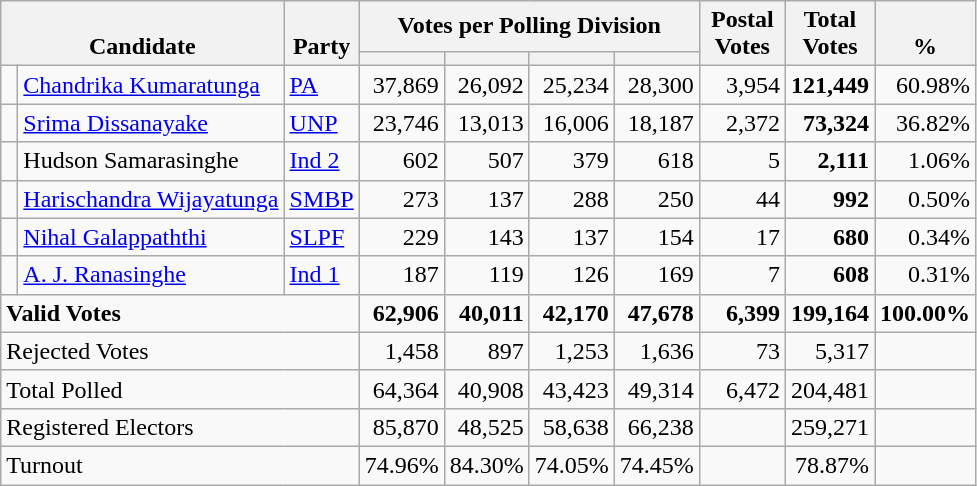<table class="wikitable" border="1" style="text-align:right;">
<tr>
<th align=left valign=bottom rowspan=2 colspan=2 width="180">Candidate</th>
<th align=left valign=bottom rowspan=2 width="40">Party</th>
<th colspan=4>Votes per Polling Division</th>
<th align=center valign=bottom rowspan=2 width="50">Postal<br>Votes</th>
<th align=center valign=bottom rowspan=2 width="50">Total Votes</th>
<th align=center valign=bottom rowspan=2 width="50">%</th>
</tr>
<tr>
<th></th>
<th></th>
<th></th>
<th></th>
</tr>
<tr>
<td bgcolor=> </td>
<td align=left><a href='#'>Chandrika Kumaratunga</a></td>
<td align=left><a href='#'>PA</a></td>
<td>37,869</td>
<td>26,092</td>
<td>25,234</td>
<td>28,300</td>
<td>3,954</td>
<td><strong>121,449</strong></td>
<td>60.98%</td>
</tr>
<tr>
<td bgcolor=> </td>
<td align=left><a href='#'>Srima Dissanayake</a></td>
<td align=left><a href='#'>UNP</a></td>
<td>23,746</td>
<td>13,013</td>
<td>16,006</td>
<td>18,187</td>
<td>2,372</td>
<td><strong>73,324</strong></td>
<td>36.82%</td>
</tr>
<tr>
<td bgcolor=> </td>
<td align=left>Hudson Samarasinghe</td>
<td align=left><a href='#'>Ind 2</a></td>
<td>602</td>
<td>507</td>
<td>379</td>
<td>618</td>
<td>5</td>
<td><strong>2,111</strong></td>
<td>1.06%</td>
</tr>
<tr>
<td bgcolor=> </td>
<td align=left><a href='#'>Harischandra Wijayatunga</a></td>
<td align=left><a href='#'>SMBP</a></td>
<td>273</td>
<td>137</td>
<td>288</td>
<td>250</td>
<td>44</td>
<td><strong>992</strong></td>
<td>0.50%</td>
</tr>
<tr>
<td bgcolor=> </td>
<td align=left><a href='#'>Nihal Galappaththi</a></td>
<td align=left><a href='#'>SLPF</a></td>
<td>229</td>
<td>143</td>
<td>137</td>
<td>154</td>
<td>17</td>
<td><strong>680</strong></td>
<td>0.34%</td>
</tr>
<tr>
<td bgcolor=> </td>
<td align=left><a href='#'>A. J. Ranasinghe</a></td>
<td align=left><a href='#'>Ind 1</a></td>
<td>187</td>
<td>119</td>
<td>126</td>
<td>169</td>
<td>7</td>
<td><strong>608</strong></td>
<td>0.31%</td>
</tr>
<tr>
<td align=left colspan=3><strong>Valid Votes</strong></td>
<td><strong>62,906</strong></td>
<td><strong>40,011</strong></td>
<td><strong>42,170</strong></td>
<td><strong>47,678</strong></td>
<td><strong>6,399</strong></td>
<td><strong>199,164</strong></td>
<td><strong>100.00%</strong></td>
</tr>
<tr>
<td align=left colspan=3>Rejected Votes</td>
<td>1,458</td>
<td>897</td>
<td>1,253</td>
<td>1,636</td>
<td>73</td>
<td>5,317</td>
<td></td>
</tr>
<tr>
<td align=left colspan=3>Total Polled</td>
<td>64,364</td>
<td>40,908</td>
<td>43,423</td>
<td>49,314</td>
<td>6,472</td>
<td>204,481</td>
<td></td>
</tr>
<tr>
<td align=left colspan=3>Registered Electors</td>
<td>85,870</td>
<td>48,525</td>
<td>58,638</td>
<td>66,238</td>
<td></td>
<td>259,271</td>
<td></td>
</tr>
<tr>
<td align=left colspan=3>Turnout</td>
<td>74.96%</td>
<td>84.30%</td>
<td>74.05%</td>
<td>74.45%</td>
<td></td>
<td>78.87%</td>
<td></td>
</tr>
</table>
